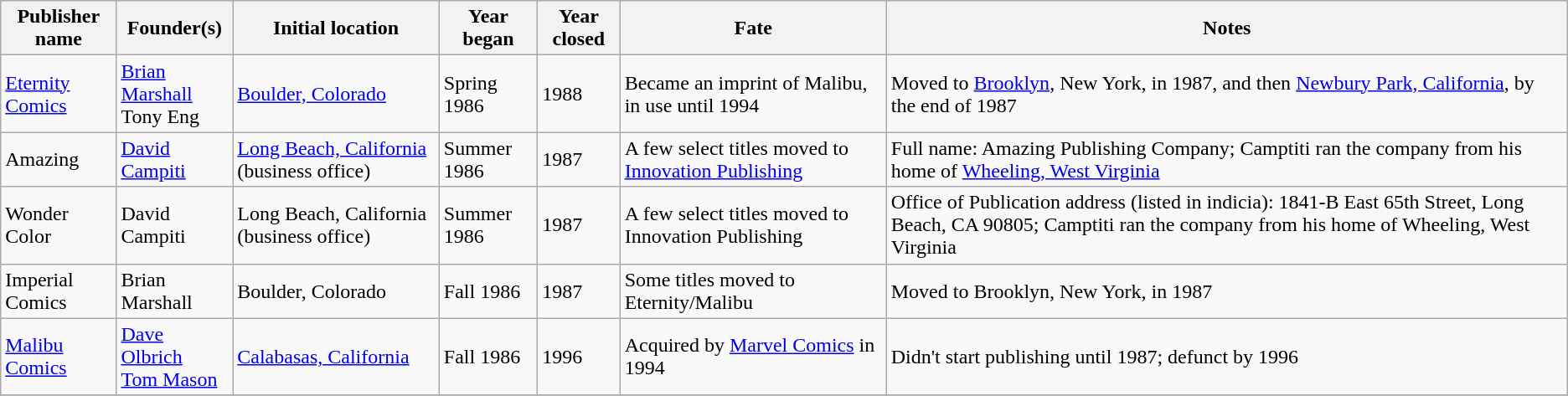<table class="wikitable sortable">
<tr ">
<th>Publisher name</th>
<th>Founder(s)</th>
<th>Initial location</th>
<th>Year began</th>
<th>Year closed</th>
<th>Fate</th>
<th>Notes</th>
</tr>
<tr>
<td><a href='#'>Eternity Comics</a></td>
<td><a href='#'>Brian Marshall</a><br>Tony Eng</td>
<td><a href='#'>Boulder, Colorado</a></td>
<td>Spring 1986</td>
<td>1988</td>
<td>Became an imprint of Malibu, in use until 1994</td>
<td>Moved to <a href='#'>Brooklyn</a>, New York, in 1987, and then <a href='#'>Newbury Park, California</a>, by the end of 1987</td>
</tr>
<tr>
<td>Amazing</td>
<td><a href='#'>David Campiti</a></td>
<td><a href='#'>Long Beach, California</a> (business office)</td>
<td>Summer 1986</td>
<td>1987</td>
<td>A few select titles moved to <a href='#'>Innovation Publishing</a></td>
<td>Full name: Amazing Publishing Company; Camptiti ran the company from his home of <a href='#'>Wheeling, West Virginia</a></td>
</tr>
<tr>
<td>Wonder Color</td>
<td>David Campiti</td>
<td>Long Beach, California (business office)</td>
<td>Summer 1986</td>
<td>1987</td>
<td>A few select titles moved to Innovation Publishing</td>
<td>Office of Publication address (listed in indicia): 1841-B East 65th Street, Long Beach, CA 90805; Camptiti ran the company from his home of Wheeling, West Virginia</td>
</tr>
<tr>
<td>Imperial Comics</td>
<td>Brian Marshall</td>
<td>Boulder, Colorado</td>
<td>Fall 1986</td>
<td>1987</td>
<td>Some titles moved to Eternity/Malibu</td>
<td>Moved to Brooklyn, New York, in 1987</td>
</tr>
<tr>
<td><a href='#'>Malibu Comics</a></td>
<td><a href='#'>Dave Olbrich</a><br><a href='#'>Tom Mason</a></td>
<td><a href='#'>Calabasas, California</a></td>
<td>Fall 1986</td>
<td> 1996</td>
<td>Acquired by <a href='#'>Marvel Comics</a> in 1994</td>
<td>Didn't start publishing until 1987; defunct by 1996</td>
</tr>
<tr>
</tr>
</table>
